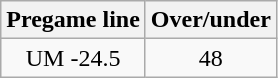<table class="wikitable">
<tr align="center">
<th style=>Pregame line</th>
<th style=>Over/under</th>
</tr>
<tr align="center">
<td>UM -24.5</td>
<td>48</td>
</tr>
</table>
